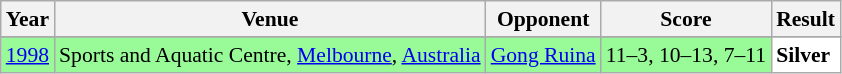<table class="sortable wikitable" style="font-size: 90%;">
<tr>
<th>Year</th>
<th>Venue</th>
<th>Opponent</th>
<th>Score</th>
<th>Result</th>
</tr>
<tr>
</tr>
<tr style="background:#98FB98">
<td align="center"><a href='#'>1998</a></td>
<td align="left">Sports and Aquatic Centre, <a href='#'>Melbourne</a>, <a href='#'>Australia</a></td>
<td align="left"> <a href='#'>Gong Ruina</a></td>
<td align="left">11–3, 10–13, 7–11</td>
<td style="text-align:left; background:white"> <strong>Silver</strong></td>
</tr>
</table>
